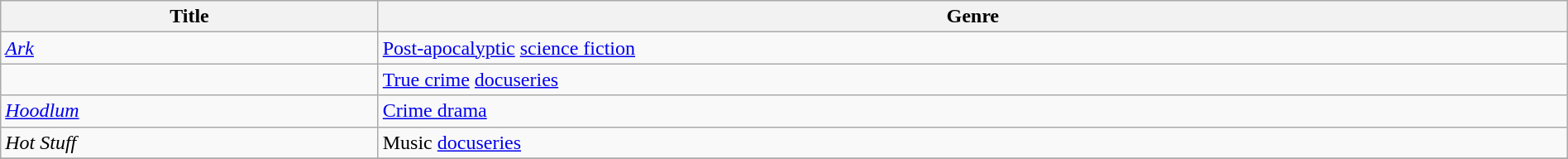<table class="wikitable sortable" style="width:100%;">
<tr>
<th>Title</th>
<th>Genre</th>
</tr>
<tr>
<td><em><a href='#'>Ark</a></em></td>
<td><a href='#'>Post-apocalyptic</a> <a href='#'>science fiction</a></td>
</tr>
<tr>
<td><em></em></td>
<td><a href='#'>True crime</a> <a href='#'>docuseries</a></td>
</tr>
<tr>
<td><em><a href='#'>Hoodlum</a></em></td>
<td><a href='#'>Crime drama</a></td>
</tr>
<tr>
<td><em>Hot Stuff</em></td>
<td>Music <a href='#'>docuseries</a></td>
</tr>
<tr>
</tr>
</table>
